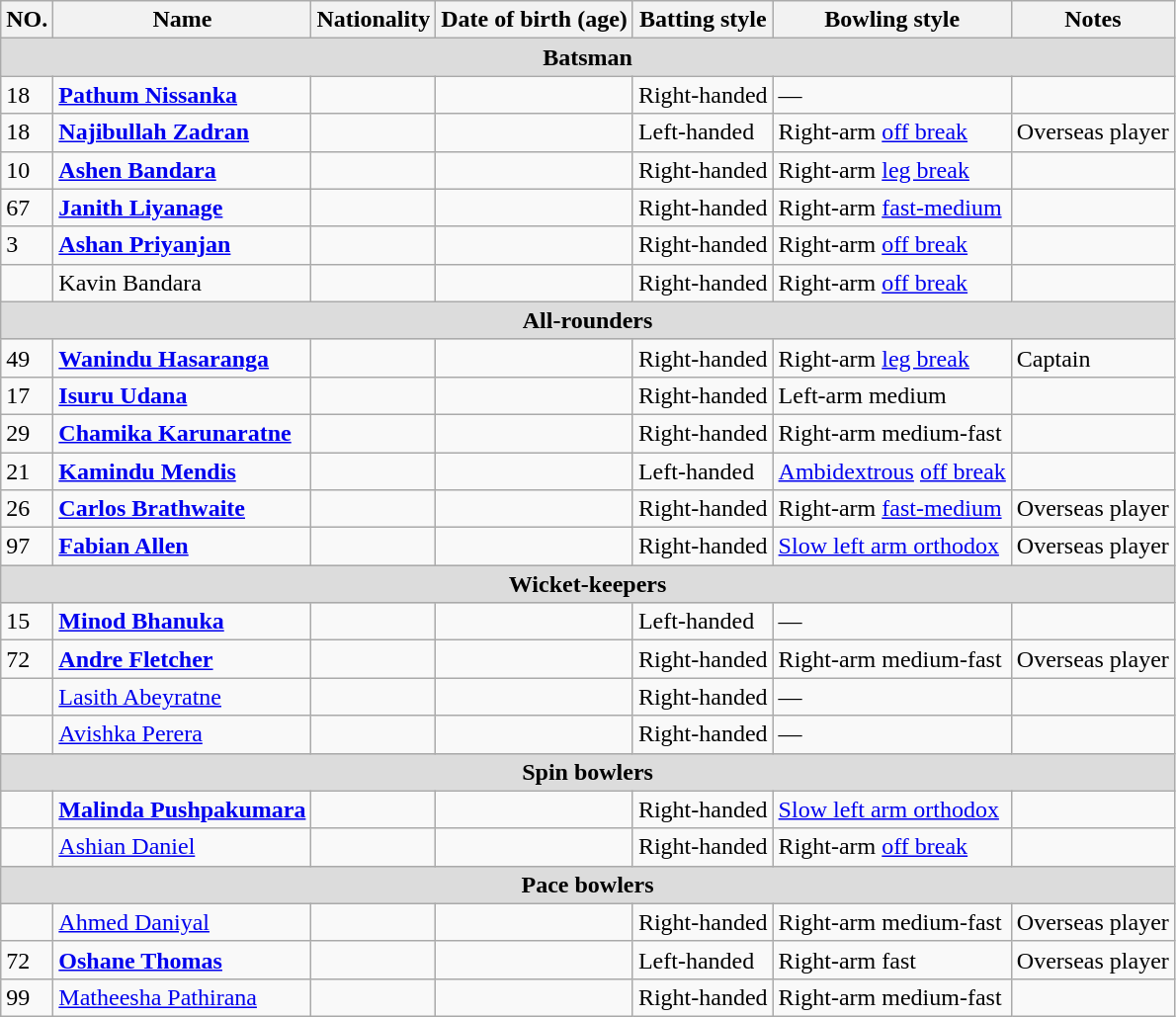<table class="wikitable">
<tr>
<th>NO.</th>
<th>Name</th>
<th>Nationality</th>
<th>Date of birth (age)</th>
<th>Batting style</th>
<th>Bowling style</th>
<th>Notes</th>
</tr>
<tr>
<th colspan="7" style="background:#dcdcdc; text-align:center;">Batsman</th>
</tr>
<tr>
<td>18</td>
<td><strong><a href='#'>Pathum Nissanka</a></strong></td>
<td></td>
<td></td>
<td>Right-handed</td>
<td>—</td>
<td></td>
</tr>
<tr>
<td>18</td>
<td><strong><a href='#'>Najibullah Zadran</a></strong></td>
<td></td>
<td></td>
<td>Left-handed</td>
<td>Right-arm <a href='#'>off break</a></td>
<td>Overseas player</td>
</tr>
<tr>
<td>10</td>
<td><strong><a href='#'>Ashen Bandara</a></strong></td>
<td></td>
<td></td>
<td>Right-handed</td>
<td>Right-arm <a href='#'>leg break</a></td>
<td></td>
</tr>
<tr>
<td>67</td>
<td><strong><a href='#'>Janith Liyanage</a></strong></td>
<td></td>
<td></td>
<td>Right-handed</td>
<td>Right-arm <a href='#'>fast-medium</a></td>
<td></td>
</tr>
<tr>
<td>3</td>
<td><strong><a href='#'>Ashan Priyanjan</a></strong></td>
<td></td>
<td></td>
<td>Right-handed</td>
<td>Right-arm <a href='#'>off break</a></td>
<td></td>
</tr>
<tr>
<td></td>
<td>Kavin Bandara</td>
<td></td>
<td></td>
<td>Right-handed</td>
<td>Right-arm <a href='#'>off break</a></td>
<td></td>
</tr>
<tr>
<th colspan="7" style="background: #DCDCDC" align="center">All-rounders</th>
</tr>
<tr>
<td>49</td>
<td><strong><a href='#'>Wanindu Hasaranga</a></strong></td>
<td></td>
<td></td>
<td>Right-handed</td>
<td>Right-arm <a href='#'>leg break</a></td>
<td>Captain</td>
</tr>
<tr>
<td>17</td>
<td><strong><a href='#'>Isuru Udana</a></strong></td>
<td></td>
<td></td>
<td>Right-handed</td>
<td>Left-arm medium</td>
<td></td>
</tr>
<tr>
<td>29</td>
<td><strong><a href='#'>Chamika Karunaratne</a></strong></td>
<td></td>
<td></td>
<td>Right-handed</td>
<td>Right-arm medium-fast</td>
<td></td>
</tr>
<tr>
<td>21</td>
<td><strong><a href='#'>Kamindu Mendis</a></strong></td>
<td></td>
<td></td>
<td>Left-handed</td>
<td><a href='#'>Ambidextrous</a> <a href='#'>off break</a></td>
<td></td>
</tr>
<tr>
<td>26</td>
<td><strong><a href='#'>Carlos Brathwaite</a></strong></td>
<td></td>
<td></td>
<td>Right-handed</td>
<td>Right-arm <a href='#'>fast-medium</a></td>
<td>Overseas player</td>
</tr>
<tr>
<td>97</td>
<td><strong><a href='#'>Fabian Allen</a></strong></td>
<td></td>
<td></td>
<td>Right-handed</td>
<td><a href='#'>Slow left arm orthodox</a></td>
<td>Overseas player</td>
</tr>
<tr>
<th colspan="7" style="background: #DCDCDC" align="center">Wicket-keepers</th>
</tr>
<tr>
<td>15</td>
<td><strong><a href='#'>Minod Bhanuka</a></strong></td>
<td></td>
<td></td>
<td>Left-handed</td>
<td>—</td>
<td></td>
</tr>
<tr>
<td>72</td>
<td><strong><a href='#'>Andre Fletcher</a></strong></td>
<td></td>
<td></td>
<td>Right-handed</td>
<td>Right-arm medium-fast</td>
<td>Overseas player</td>
</tr>
<tr>
<td></td>
<td><a href='#'>Lasith Abeyratne</a></td>
<td></td>
<td></td>
<td>Right-handed</td>
<td>—</td>
<td></td>
</tr>
<tr>
<td></td>
<td><a href='#'>Avishka Perera</a></td>
<td></td>
<td></td>
<td>Right-handed</td>
<td>—</td>
<td></td>
</tr>
<tr>
<th colspan="7" style="background: #DCDCDC" align="center">Spin bowlers</th>
</tr>
<tr>
<td></td>
<td><strong><a href='#'>Malinda Pushpakumara</a></strong></td>
<td></td>
<td></td>
<td>Right-handed</td>
<td><a href='#'>Slow left arm orthodox</a></td>
<td></td>
</tr>
<tr>
<td></td>
<td><a href='#'>Ashian Daniel</a></td>
<td></td>
<td></td>
<td>Right-handed</td>
<td>Right-arm <a href='#'>off break</a></td>
<td></td>
</tr>
<tr>
<th colspan="7" style="background: #DCDCDC" align="center">Pace bowlers</th>
</tr>
<tr>
<td></td>
<td><a href='#'>Ahmed Daniyal</a></td>
<td></td>
<td></td>
<td>Right-handed</td>
<td>Right-arm medium-fast</td>
<td>Overseas player</td>
</tr>
<tr>
<td>72</td>
<td><strong><a href='#'>Oshane Thomas</a></strong></td>
<td></td>
<td></td>
<td>Left-handed</td>
<td>Right-arm fast</td>
<td>Overseas player</td>
</tr>
<tr>
<td>99</td>
<td><a href='#'>Matheesha Pathirana</a></td>
<td></td>
<td></td>
<td>Right-handed</td>
<td>Right-arm medium-fast</td>
<td></td>
</tr>
</table>
